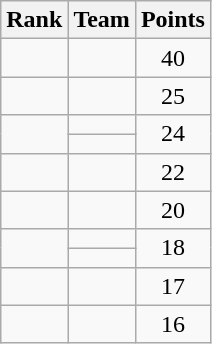<table class="wikitable sortable" style="text-align: center;">
<tr>
<th>Rank</th>
<th>Team</th>
<th>Points</th>
</tr>
<tr>
<td></td>
<td></td>
<td>40</td>
</tr>
<tr>
<td></td>
<td></td>
<td>25</td>
</tr>
<tr>
<td rowspan=2></td>
<td></td>
<td rowspan=2>24</td>
</tr>
<tr>
<td></td>
</tr>
<tr>
<td></td>
<td></td>
<td>22</td>
</tr>
<tr>
<td></td>
<td></td>
<td>20</td>
</tr>
<tr>
<td rowspan=2></td>
<td></td>
<td rowspan=2>18</td>
</tr>
<tr>
<td></td>
</tr>
<tr>
<td></td>
<td></td>
<td>17</td>
</tr>
<tr>
<td></td>
<td></td>
<td>16</td>
</tr>
</table>
